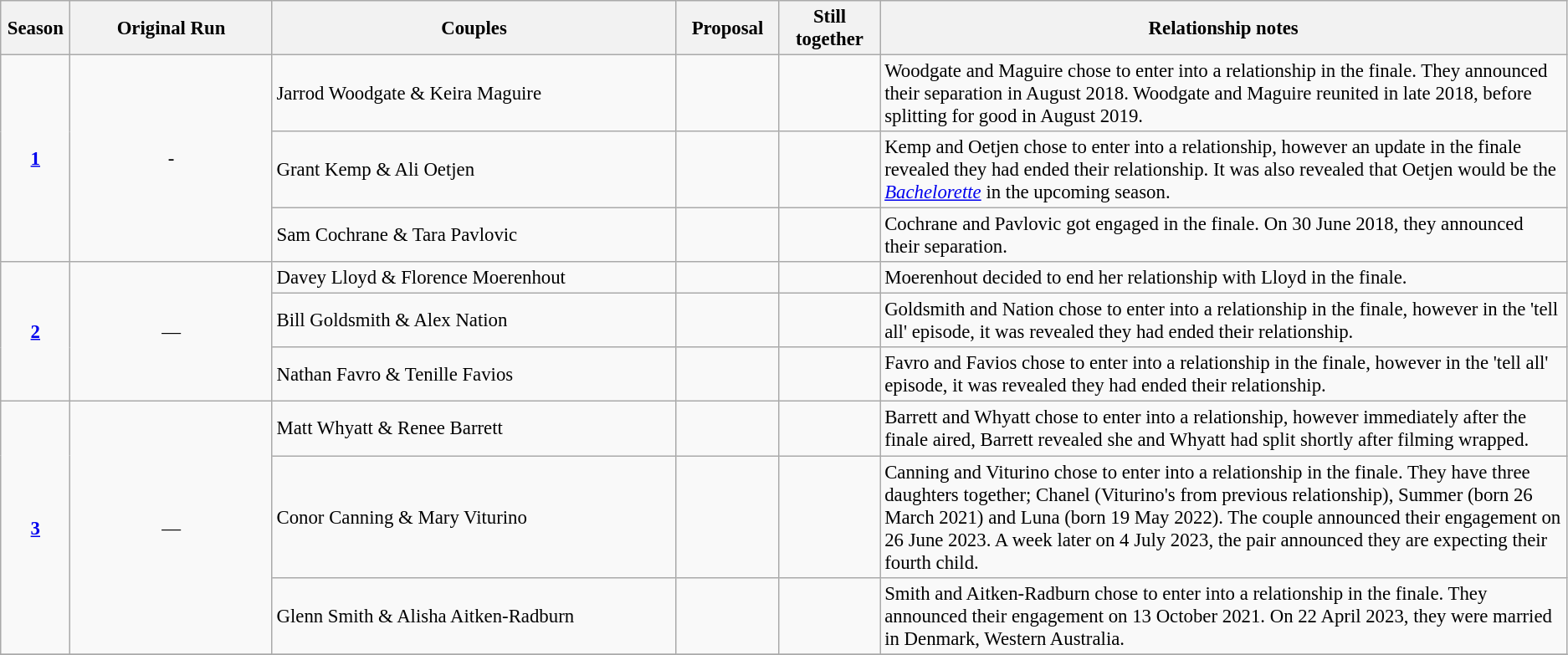<table class="wikitable plainrowheaders" style="text-align: left; font-size:95%;">
<tr>
<th scope="col" style="width:1%;">Season</th>
<th scope="col" style="width:10%;">Original Run</th>
<th scope="col" width="20%">Couples</th>
<th scope="col" width="5%">Proposal</th>
<th scope="col" width="5%">Still together</th>
<th scope="col" width="34%">Relationship notes</th>
</tr>
<tr>
<td rowspan="3" style="text-align:center;"><strong><a href='#'>1</a></strong></td>
<td rowspan="3" style="text-align:center;"> - </td>
<td>Jarrod Woodgate & Keira Maguire</td>
<td></td>
<td></td>
<td>Woodgate and Maguire chose to enter into a relationship in the finale. They announced their separation in August 2018. Woodgate and Maguire reunited in late 2018, before splitting for good in August 2019.</td>
</tr>
<tr>
<td>Grant Kemp & Ali Oetjen</td>
<td></td>
<td></td>
<td>Kemp and Oetjen chose to enter into a relationship, however an update in the finale revealed they had ended their relationship. It was also revealed that Oetjen would be the <em><a href='#'>Bachelorette</a></em> in the upcoming season.</td>
</tr>
<tr>
<td>Sam Cochrane & Tara Pavlovic</td>
<td></td>
<td></td>
<td>Cochrane and Pavlovic got engaged in the finale. On 30 June 2018, they announced their separation.</td>
</tr>
<tr>
<td rowspan="3" style="text-align:center;"><strong><a href='#'>2</a></strong></td>
<td rowspan="3" style="text-align:center;"> — </td>
<td>Davey Lloyd & Florence Moerenhout</td>
<td></td>
<td></td>
<td>Moerenhout decided to end her relationship with Lloyd in the finale.</td>
</tr>
<tr>
<td>Bill Goldsmith & Alex Nation</td>
<td></td>
<td></td>
<td>Goldsmith and Nation chose to enter into a relationship in the finale, however in the 'tell all' episode, it was revealed they had ended their relationship.</td>
</tr>
<tr>
<td>Nathan Favro & Tenille Favios</td>
<td></td>
<td></td>
<td>Favro and Favios chose to enter into a relationship in the finale, however in the 'tell all' episode, it was revealed they had ended their relationship.</td>
</tr>
<tr>
<td rowspan="3" style="text-align:center;"><strong><a href='#'>3</a></strong></td>
<td rowspan="3" style="text-align:center;"> — </td>
<td>Matt Whyatt & Renee Barrett</td>
<td></td>
<td></td>
<td>Barrett and Whyatt chose to enter into a relationship, however immediately after the finale aired, Barrett revealed she and Whyatt had split shortly after filming wrapped.</td>
</tr>
<tr>
<td>Conor Canning & Mary Viturino</td>
<td></td>
<td></td>
<td>Canning and Viturino chose to enter into a relationship in the finale. They have three daughters together; Chanel (Viturino's from previous relationship), Summer (born 26 March 2021) and Luna (born 19 May 2022). The couple announced their engagement on 26 June 2023. A week later on 4 July 2023, the pair announced they are expecting their fourth child.</td>
</tr>
<tr>
<td>Glenn Smith & Alisha Aitken-Radburn</td>
<td></td>
<td></td>
<td>Smith and Aitken-Radburn chose to enter into a relationship in the finale. They announced their engagement on 13 October 2021. On 22 April 2023, they were married in Denmark, Western Australia.</td>
</tr>
<tr>
</tr>
</table>
